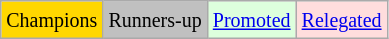<table class="wikitable">
<tr>
<td style="background:Gold;"><small>Champions</small></td>
<td style="background:Silver;"><small>Runners-up</small></td>
<td style="background:#dfd;"><small><a href='#'>Promoted</a></small></td>
<td style="background:#fdd;"><small><a href='#'>Relegated</a></small></td>
</tr>
</table>
